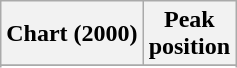<table class="wikitable sortable">
<tr>
<th>Chart (2000)</th>
<th>Peak<br>position</th>
</tr>
<tr>
</tr>
<tr>
</tr>
<tr>
</tr>
</table>
